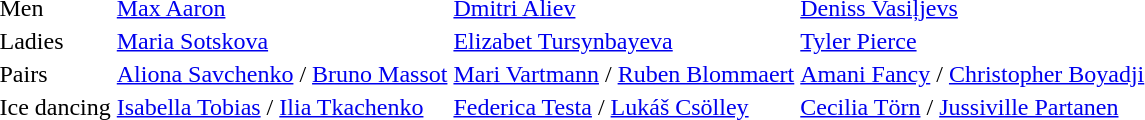<table>
<tr>
<td>Men</td>
<td> <a href='#'>Max Aaron</a></td>
<td> <a href='#'>Dmitri Aliev</a></td>
<td> <a href='#'>Deniss Vasiļjevs</a></td>
</tr>
<tr>
<td>Ladies</td>
<td> <a href='#'>Maria Sotskova</a></td>
<td> <a href='#'>Elizabet Tursynbayeva</a></td>
<td> <a href='#'>Tyler Pierce</a></td>
</tr>
<tr>
<td>Pairs</td>
<td> <a href='#'>Aliona Savchenko</a> / <a href='#'>Bruno Massot</a></td>
<td> <a href='#'>Mari Vartmann</a> / <a href='#'>Ruben Blommaert</a></td>
<td> <a href='#'>Amani Fancy</a> / <a href='#'>Christopher Boyadji</a></td>
</tr>
<tr>
<td>Ice dancing</td>
<td> <a href='#'>Isabella Tobias</a> / <a href='#'>Ilia Tkachenko</a></td>
<td> <a href='#'>Federica Testa</a> / <a href='#'>Lukáš Csölley</a></td>
<td> <a href='#'>Cecilia Törn</a> / <a href='#'>Jussiville Partanen</a></td>
</tr>
</table>
